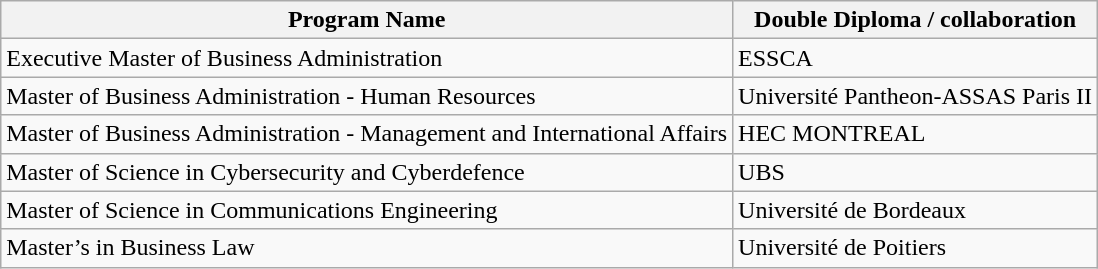<table class="wikitable">
<tr>
<th>Program Name</th>
<th>Double Diploma / collaboration</th>
</tr>
<tr>
<td>Executive Master of Business Administration</td>
<td>ESSCA</td>
</tr>
<tr>
<td>Master of Business Administration - Human Resources</td>
<td>Université Pantheon-ASSAS Paris II</td>
</tr>
<tr>
<td>Master of Business Administration - Management and International Affairs</td>
<td>HEC MONTREAL</td>
</tr>
<tr>
<td>Master of Science in Cybersecurity and Cyberdefence</td>
<td>UBS</td>
</tr>
<tr>
<td>Master of Science in Communications Engineering</td>
<td>Université de Bordeaux</td>
</tr>
<tr>
<td>Master’s in Business Law</td>
<td>Université de Poitiers</td>
</tr>
</table>
